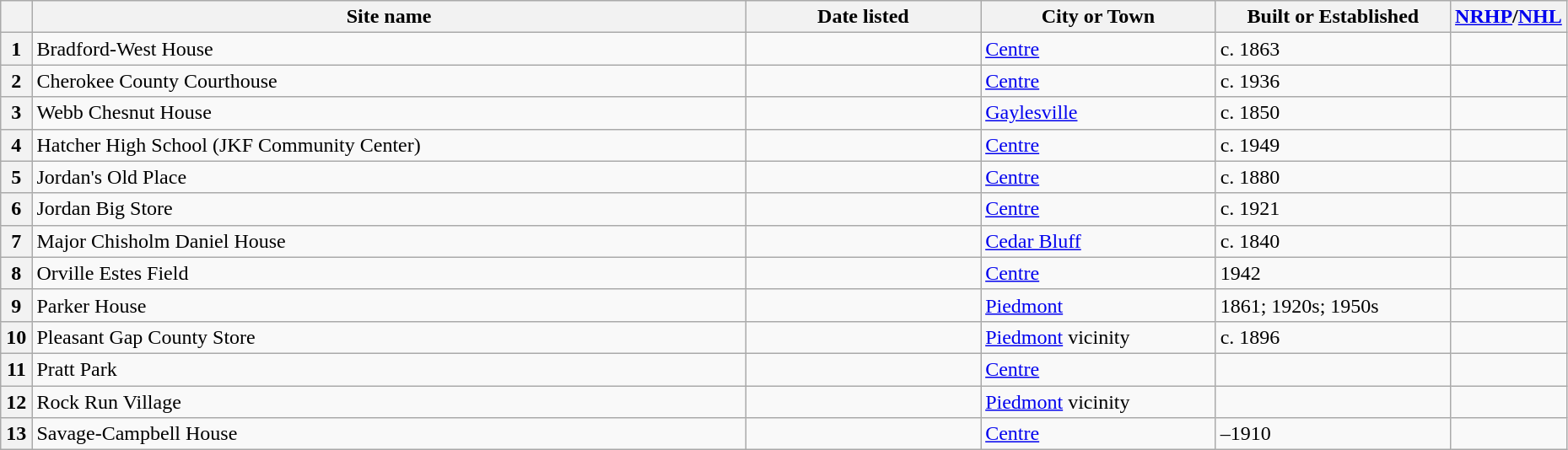<table class="wikitable" style="width:98%">
<tr>
<th width = 2% ></th>
<th>Site name</th>
<th width = 15% >Date listed</th>
<th width = 15% >City or Town</th>
<th width = 15% >Built or Established</th>
<th width = 5%  ><a href='#'>NRHP</a>/<a href='#'>NHL</a></th>
</tr>
<tr ->
<th>1</th>
<td>Bradford-West House</td>
<td></td>
<td><a href='#'>Centre</a></td>
<td>c. 1863</td>
<td></td>
</tr>
<tr ->
<th>2</th>
<td>Cherokee County Courthouse</td>
<td></td>
<td><a href='#'>Centre</a></td>
<td>c. 1936</td>
<td></td>
</tr>
<tr ->
<th>3</th>
<td>Webb Chesnut House</td>
<td></td>
<td><a href='#'>Gaylesville</a></td>
<td>c. 1850</td>
<td></td>
</tr>
<tr ->
<th>4</th>
<td>Hatcher High School (JKF Community Center)</td>
<td></td>
<td><a href='#'>Centre</a></td>
<td>c. 1949</td>
<td></td>
</tr>
<tr ->
<th>5</th>
<td>Jordan's Old Place</td>
<td></td>
<td><a href='#'>Centre</a></td>
<td>c. 1880</td>
<td></td>
</tr>
<tr ->
<th>6</th>
<td>Jordan Big Store</td>
<td></td>
<td><a href='#'>Centre</a></td>
<td>c. 1921</td>
<td></td>
</tr>
<tr ->
<th>7</th>
<td>Major Chisholm Daniel House</td>
<td></td>
<td><a href='#'>Cedar Bluff</a></td>
<td>c. 1840</td>
<td></td>
</tr>
<tr>
<th>8</th>
<td>Orville Estes Field</td>
<td></td>
<td><a href='#'>Centre</a></td>
<td>1942</td>
<td></td>
</tr>
<tr ->
<th>9</th>
<td>Parker House</td>
<td></td>
<td><a href='#'>Piedmont</a></td>
<td>1861; 1920s; 1950s</td>
<td></td>
</tr>
<tr ->
<th>10</th>
<td>Pleasant Gap County Store</td>
<td></td>
<td><a href='#'>Piedmont</a> vicinity</td>
<td>c. 1896</td>
<td></td>
</tr>
<tr ->
<th>11</th>
<td>Pratt Park</td>
<td></td>
<td><a href='#'>Centre</a></td>
<td></td>
<td></td>
</tr>
<tr ->
<th>12</th>
<td>Rock Run Village</td>
<td></td>
<td><a href='#'>Piedmont</a> vicinity</td>
<td></td>
<td></td>
</tr>
<tr ->
<th>13</th>
<td>Savage-Campbell House</td>
<td></td>
<td><a href='#'>Centre</a></td>
<td>–1910</td>
<td></td>
</tr>
</table>
